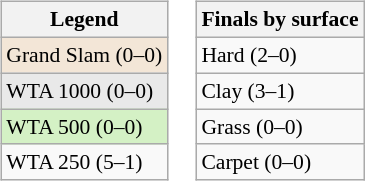<table>
<tr valign=top>
<td><br><table class=wikitable style="font-size:90%;">
<tr>
<th>Legend</th>
</tr>
<tr style="background:#f3e6d7;">
<td>Grand Slam (0–0)</td>
</tr>
<tr style="background:#e9e9e9;">
<td>WTA 1000 (0–0)</td>
</tr>
<tr style="background:#d4f1c5;">
<td>WTA 500 (0–0)</td>
</tr>
<tr>
<td>WTA 250 (5–1)</td>
</tr>
</table>
</td>
<td><br><table class=wikitable style="font-size:90%;">
<tr>
<th>Finals by surface</th>
</tr>
<tr>
<td>Hard (2–0)</td>
</tr>
<tr>
<td>Clay (3–1)</td>
</tr>
<tr>
<td>Grass (0–0)</td>
</tr>
<tr>
<td>Carpet (0–0)</td>
</tr>
</table>
</td>
</tr>
</table>
